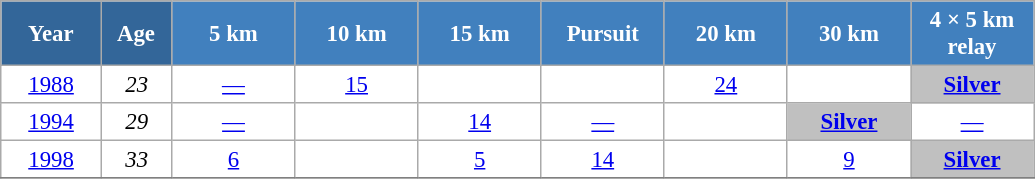<table class="wikitable" style="font-size:95%; text-align:center; border:grey solid 1px; border-collapse:collapse; background:#ffffff;">
<tr>
<th style="background-color:#369; color:white; width:60px;"> Year </th>
<th style="background-color:#369; color:white; width:40px;"> Age </th>
<th style="background-color:#4180be; color:white; width:75px;"> 5 km </th>
<th style="background-color:#4180be; color:white; width:75px;"> 10 km </th>
<th style="background-color:#4180be; color:white; width:75px;"> 15 km </th>
<th style="background-color:#4180be; color:white; width:75px;"> Pursuit </th>
<th style="background-color:#4180be; color:white; width:75px;"> 20 km </th>
<th style="background-color:#4180be; color:white; width:75px;"> 30 km </th>
<th style="background-color:#4180be; color:white; width:75px;"> 4 × 5 km <br> relay </th>
</tr>
<tr>
<td><a href='#'>1988</a></td>
<td><em>23</em></td>
<td><a href='#'>—</a></td>
<td><a href='#'>15</a></td>
<td></td>
<td></td>
<td><a href='#'>24</a></td>
<td></td>
<td style="background:silver;"><a href='#'><strong>Silver</strong></a></td>
</tr>
<tr>
<td><a href='#'>1994</a></td>
<td><em>29</em></td>
<td><a href='#'>—</a></td>
<td></td>
<td><a href='#'>14</a></td>
<td><a href='#'>—</a></td>
<td></td>
<td style="background:silver;"><a href='#'><strong>Silver</strong></a></td>
<td><a href='#'>—</a></td>
</tr>
<tr>
<td><a href='#'>1998</a></td>
<td><em>33</em></td>
<td><a href='#'>6</a></td>
<td></td>
<td><a href='#'>5</a></td>
<td><a href='#'>14</a></td>
<td></td>
<td><a href='#'>9</a></td>
<td style="background:silver;"><a href='#'><strong>Silver</strong></a></td>
</tr>
<tr>
</tr>
</table>
